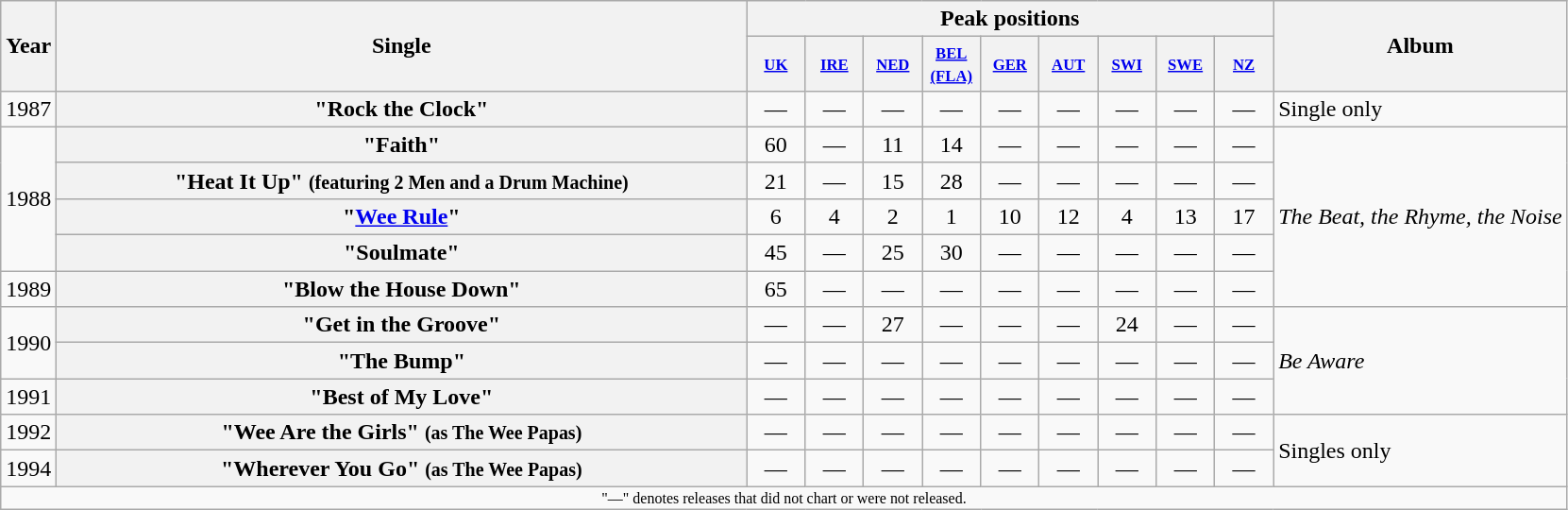<table class="wikitable plainrowheaders" style="text-align:center;">
<tr>
<th rowspan="2">Year</th>
<th rowspan="2" style="width:30em;">Single</th>
<th colspan="9">Peak positions</th>
<th rowspan="2">Album</th>
</tr>
<tr style="font-size:smaller;">
<th width="35"><small><a href='#'>UK</a></small><br></th>
<th width="35"><small><a href='#'>IRE</a></small></th>
<th width="35"><small><a href='#'>NED</a></small></th>
<th width="35"><small><a href='#'>BEL<br>(FLA)</a></small></th>
<th width="35"><small><a href='#'>GER</a></small><br></th>
<th width="35"><small><a href='#'>AUT</a></small></th>
<th width="35"><small><a href='#'>SWI</a></small></th>
<th width="35"><small><a href='#'>SWE</a></small></th>
<th width="35"><small><a href='#'>NZ</a></small></th>
</tr>
<tr>
<td>1987</td>
<th scope="row">"Rock the Clock"</th>
<td>—</td>
<td>—</td>
<td>—</td>
<td>—</td>
<td>—</td>
<td>—</td>
<td>—</td>
<td>—</td>
<td>—</td>
<td align="left" rowspan="1">Single only</td>
</tr>
<tr>
<td rowspan="4">1988</td>
<th scope="row">"Faith"</th>
<td>60</td>
<td>—</td>
<td>11</td>
<td>14</td>
<td>—</td>
<td>—</td>
<td>—</td>
<td>—</td>
<td>—</td>
<td align="left" rowspan="5"><em>The Beat, the Rhyme, the Noise</em></td>
</tr>
<tr>
<th scope="row">"Heat It Up" <small>(featuring 2 Men and a Drum Machine)</small></th>
<td>21</td>
<td>—</td>
<td>15</td>
<td>28</td>
<td>—</td>
<td>—</td>
<td>—</td>
<td>—</td>
<td>—</td>
</tr>
<tr>
<th scope="row">"<a href='#'>Wee Rule</a>"</th>
<td>6</td>
<td>4</td>
<td>2</td>
<td>1</td>
<td>10</td>
<td>12</td>
<td>4</td>
<td>13</td>
<td>17</td>
</tr>
<tr>
<th scope="row">"Soulmate"</th>
<td>45</td>
<td>—</td>
<td>25</td>
<td>30</td>
<td>—</td>
<td>—</td>
<td>—</td>
<td>—</td>
<td>—</td>
</tr>
<tr>
<td>1989</td>
<th scope="row">"Blow the House Down"</th>
<td>65</td>
<td>—</td>
<td>—</td>
<td>—</td>
<td>—</td>
<td>—</td>
<td>—</td>
<td>—</td>
<td>—</td>
</tr>
<tr>
<td rowspan="2">1990</td>
<th scope="row">"Get in the Groove"</th>
<td>—</td>
<td>—</td>
<td>27</td>
<td>—</td>
<td>—</td>
<td>—</td>
<td>24</td>
<td>—</td>
<td>—</td>
<td align="left" rowspan="3"><em>Be Aware</em></td>
</tr>
<tr>
<th scope="row">"The Bump"</th>
<td>—</td>
<td>—</td>
<td>—</td>
<td>—</td>
<td>—</td>
<td>—</td>
<td>—</td>
<td>—</td>
<td>—</td>
</tr>
<tr>
<td>1991</td>
<th scope="row">"Best of My Love"</th>
<td>—</td>
<td>—</td>
<td>—</td>
<td>—</td>
<td>—</td>
<td>—</td>
<td>—</td>
<td>—</td>
<td>—</td>
</tr>
<tr>
<td>1992</td>
<th scope="row">"Wee Are the Girls" <small>(as The Wee Papas)</small></th>
<td>—</td>
<td>—</td>
<td>—</td>
<td>—</td>
<td>—</td>
<td>—</td>
<td>—</td>
<td>—</td>
<td>—</td>
<td align="left" rowspan="2">Singles only</td>
</tr>
<tr>
<td>1994</td>
<th scope="row">"Wherever You Go" <small>(as The Wee Papas)</small></th>
<td>—</td>
<td>—</td>
<td>—</td>
<td>—</td>
<td>—</td>
<td>—</td>
<td>—</td>
<td>—</td>
<td>—</td>
</tr>
<tr>
<td align="center" colspan="15" style="font-size:8pt">"—" denotes releases that did not chart or were not released.</td>
</tr>
</table>
